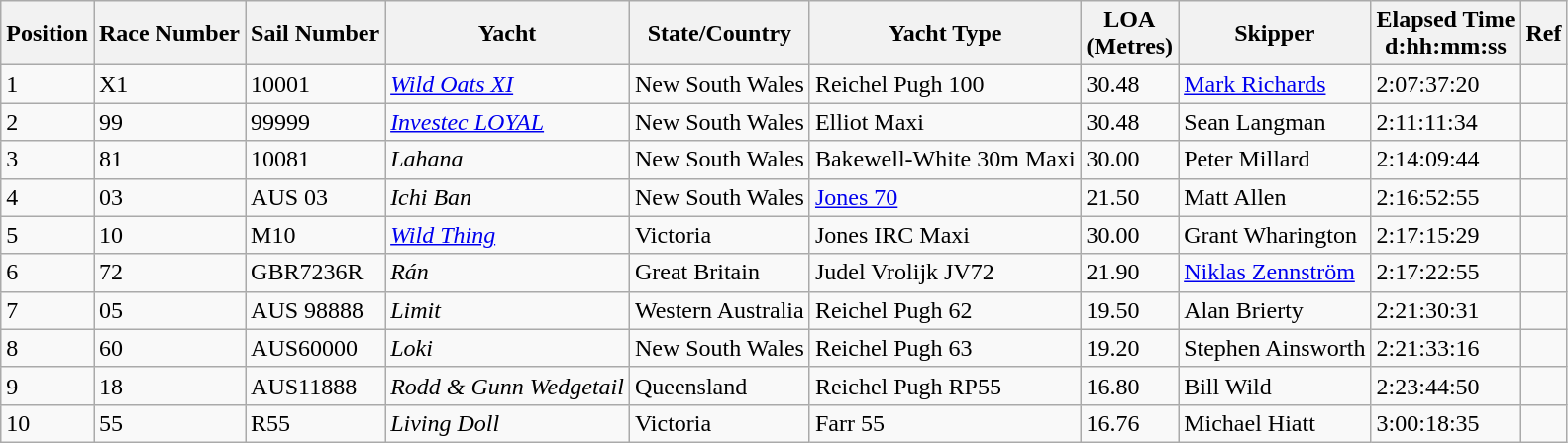<table class="wikitable">
<tr>
<th>Position</th>
<th>Race Number</th>
<th>Sail Number</th>
<th>Yacht</th>
<th>State/Country</th>
<th>Yacht Type</th>
<th>LOA <br>(Metres)</th>
<th>Skipper</th>
<th>Elapsed Time <br>d:hh:mm:ss</th>
<th>Ref</th>
</tr>
<tr>
<td>1</td>
<td>X1</td>
<td>10001</td>
<td><em><a href='#'>Wild Oats XI</a></em></td>
<td> New South Wales</td>
<td>Reichel Pugh 100</td>
<td>30.48</td>
<td><a href='#'>Mark Richards</a></td>
<td>2:07:37:20</td>
<td></td>
</tr>
<tr>
<td>2</td>
<td>99</td>
<td>99999</td>
<td><em><a href='#'>Investec LOYAL</a></em></td>
<td> New South Wales</td>
<td>Elliot Maxi</td>
<td>30.48</td>
<td>Sean Langman</td>
<td>2:11:11:34</td>
<td></td>
</tr>
<tr>
<td>3</td>
<td>81</td>
<td>10081</td>
<td><em>Lahana</em></td>
<td> New South Wales</td>
<td>Bakewell-White 30m Maxi</td>
<td>30.00</td>
<td>Peter Millard</td>
<td>2:14:09:44</td>
<td></td>
</tr>
<tr>
<td>4</td>
<td>03</td>
<td>AUS 03</td>
<td><em>Ichi Ban</em></td>
<td> New South Wales</td>
<td><a href='#'>Jones 70</a></td>
<td>21.50</td>
<td>Matt Allen</td>
<td>2:16:52:55</td>
<td></td>
</tr>
<tr>
<td>5</td>
<td>10</td>
<td>M10</td>
<td><em><a href='#'>Wild Thing</a></em></td>
<td> Victoria</td>
<td>Jones IRC Maxi</td>
<td>30.00</td>
<td>Grant Wharington</td>
<td>2:17:15:29</td>
<td></td>
</tr>
<tr>
<td>6</td>
<td>72</td>
<td>GBR7236R</td>
<td><em>Rán</em></td>
<td> Great Britain</td>
<td>Judel Vrolijk JV72</td>
<td>21.90</td>
<td><a href='#'>Niklas Zennström</a></td>
<td>2:17:22:55</td>
<td></td>
</tr>
<tr>
<td>7</td>
<td>05</td>
<td>AUS 98888</td>
<td><em>Limit</em></td>
<td> Western Australia</td>
<td>Reichel Pugh 62</td>
<td>19.50</td>
<td>Alan Brierty</td>
<td>2:21:30:31</td>
<td></td>
</tr>
<tr>
<td>8</td>
<td>60</td>
<td>AUS60000</td>
<td><em>Loki</em></td>
<td> New South Wales</td>
<td>Reichel Pugh 63</td>
<td>19.20</td>
<td>Stephen Ainsworth</td>
<td>2:21:33:16</td>
<td></td>
</tr>
<tr>
<td>9</td>
<td>18</td>
<td>AUS11888</td>
<td><em>Rodd & Gunn Wedgetail</em></td>
<td> Queensland</td>
<td>Reichel Pugh RP55</td>
<td>16.80</td>
<td>Bill Wild</td>
<td>2:23:44:50</td>
<td></td>
</tr>
<tr>
<td>10</td>
<td>55</td>
<td>R55</td>
<td><em>Living Doll</em></td>
<td> Victoria</td>
<td>Farr 55</td>
<td>16.76</td>
<td>Michael Hiatt</td>
<td>3:00:18:35</td>
<td></td>
</tr>
</table>
